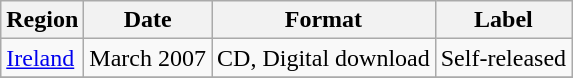<table class=wikitable>
<tr>
<th scope="col">Region</th>
<th scope="col">Date</th>
<th scope="col">Format</th>
<th scope="col">Label</th>
</tr>
<tr>
<td><a href='#'>Ireland</a></td>
<td>March 2007</td>
<td>CD, Digital download</td>
<td>Self-released</td>
</tr>
<tr>
</tr>
</table>
